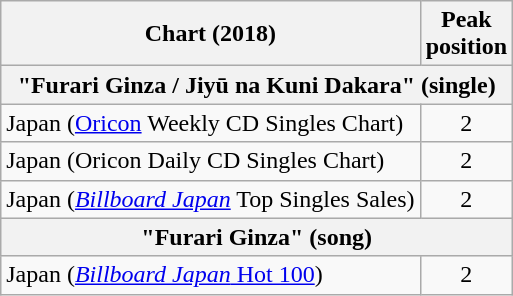<table class="wikitable sortable" border="1">
<tr>
<th>Chart (2018)</th>
<th>Peak<br>position</th>
</tr>
<tr>
<th colspan="2">"Furari Ginza / Jiyū na Kuni Dakara" (single)</th>
</tr>
<tr>
<td>Japan (<a href='#'>Oricon</a> Weekly CD Singles Chart)</td>
<td style="text-align:center;">2</td>
</tr>
<tr>
<td>Japan (Oricon Daily CD Singles Chart)</td>
<td style="text-align:center;">2</td>
</tr>
<tr>
<td>Japan (<em><a href='#'>Billboard Japan</a></em> Top Singles Sales)</td>
<td style="text-align:center;">2</td>
</tr>
<tr>
<th colspan="2">"Furari Ginza" (song)</th>
</tr>
<tr>
<td>Japan (<a href='#'><em>Billboard Japan</em> Hot 100</a>)</td>
<td style="text-align:center;">2</td>
</tr>
</table>
